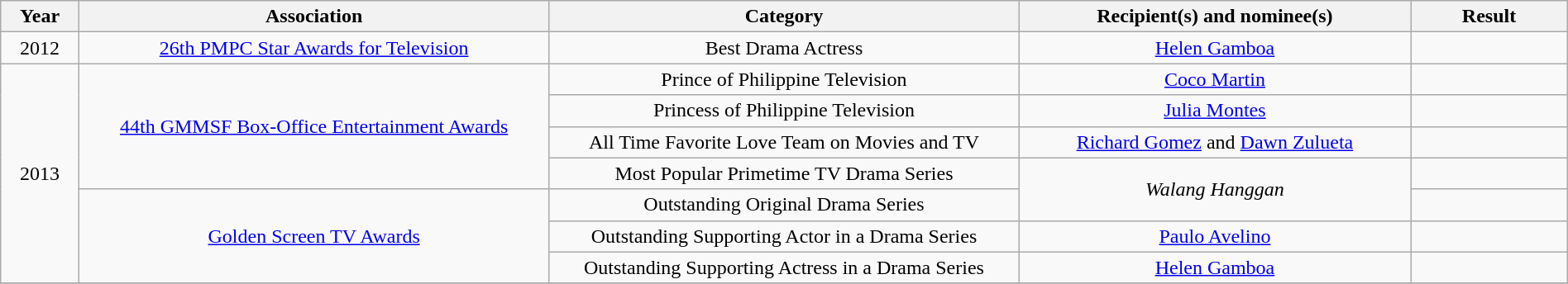<table class="wikitable sortable plainrowheaders" style="width:100%; text-align:center;">
<tr>
<th width="5%">Year</th>
<th width="30%">Association</th>
<th width="30%">Category</th>
<th width="25%">Recipient(s) and nominee(s)</th>
<th width="10%">Result</th>
</tr>
<tr>
<td>2012</td>
<td><a href='#'>26th PMPC Star Awards for Television</a></td>
<td>Best Drama Actress</td>
<td><a href='#'>Helen Gamboa</a></td>
<td></td>
</tr>
<tr>
<td rowspan="7">2013</td>
<td rowspan="4"><a href='#'>44th GMMSF Box-Office Entertainment Awards</a></td>
<td>Prince of Philippine Television</td>
<td><a href='#'>Coco Martin</a></td>
<td></td>
</tr>
<tr>
<td>Princess of Philippine Television</td>
<td><a href='#'>Julia Montes</a></td>
<td></td>
</tr>
<tr>
<td>All Time Favorite Love Team on Movies and TV</td>
<td><a href='#'>Richard Gomez</a> and <a href='#'>Dawn Zulueta</a></td>
<td></td>
</tr>
<tr>
<td>Most Popular Primetime TV Drama Series</td>
<td rowspan="2"><em>Walang Hanggan</em></td>
<td></td>
</tr>
<tr>
<td rowspan="3"><a href='#'>Golden Screen TV Awards</a></td>
<td>Outstanding Original Drama Series</td>
<td></td>
</tr>
<tr>
<td>Outstanding Supporting Actor in a Drama Series</td>
<td><a href='#'>Paulo Avelino</a></td>
<td></td>
</tr>
<tr>
<td>Outstanding Supporting Actress in a Drama Series</td>
<td><a href='#'>Helen Gamboa</a></td>
<td></td>
</tr>
<tr>
</tr>
</table>
